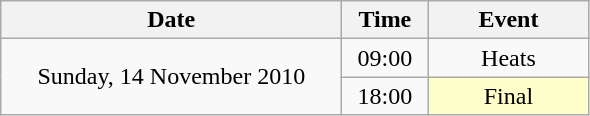<table class = "wikitable" style="text-align:center;">
<tr>
<th width=220>Date</th>
<th width=50>Time</th>
<th width=100>Event</th>
</tr>
<tr>
<td rowspan=2>Sunday, 14 November 2010</td>
<td>09:00</td>
<td>Heats</td>
</tr>
<tr>
<td>18:00</td>
<td bgcolor=ffffcc>Final</td>
</tr>
</table>
